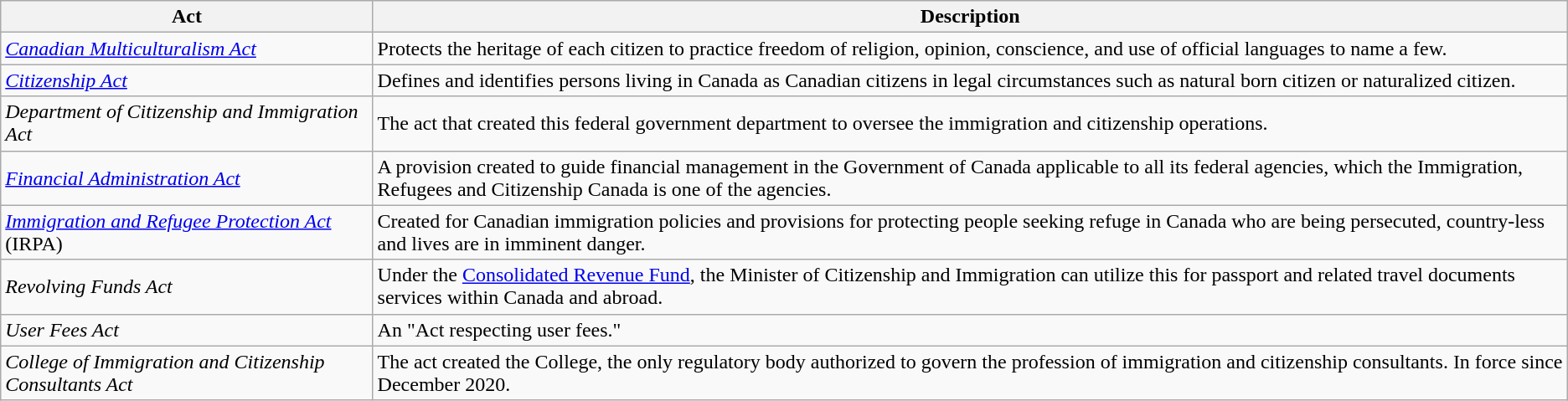<table class="wikitable">
<tr>
<th>Act</th>
<th>Description</th>
</tr>
<tr>
<td><em><a href='#'>Canadian Multiculturalism Act</a></em></td>
<td>Protects the heritage of each citizen to practice freedom of religion, opinion, conscience, and use of official languages to name a few.</td>
</tr>
<tr>
<td><em><a href='#'>Citizenship Act</a></em></td>
<td>Defines and identifies persons living in Canada as Canadian citizens in legal circumstances such as natural born citizen or naturalized citizen.</td>
</tr>
<tr>
<td><em>Department of Citizenship and Immigration Act</em></td>
<td>The act that created this federal government department to oversee the immigration and citizenship operations.</td>
</tr>
<tr>
<td><em><a href='#'>Financial Administration Act</a></em></td>
<td>A provision created to guide financial management in the Government of Canada applicable to all its federal agencies, which the Immigration, Refugees and Citizenship Canada is one of the agencies.</td>
</tr>
<tr>
<td><em><a href='#'>Immigration and Refugee Protection Act</a></em> (IRPA)</td>
<td>Created for Canadian immigration policies and provisions for protecting people seeking refuge in Canada who are being persecuted, country-less and lives are in imminent danger.</td>
</tr>
<tr>
<td><em>Revolving Funds Act</em></td>
<td>Under the <a href='#'>Consolidated Revenue Fund</a>, the Minister of Citizenship and Immigration can utilize this for passport and related travel documents services within Canada and abroad.</td>
</tr>
<tr>
<td><em>User Fees Act</em></td>
<td>An "Act respecting user fees."</td>
</tr>
<tr>
<td><em>College of Immigration and Citizenship Consultants Act</em></td>
<td>The act created the College, the only regulatory body authorized to govern the profession of immigration and citizenship consultants. In force since December 2020.</td>
</tr>
</table>
